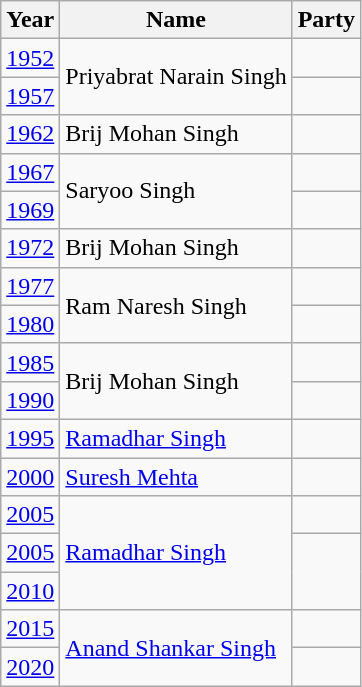<table class="wikitable">
<tr>
<th>Year</th>
<th>Name</th>
<th colspan="2">Party</th>
</tr>
<tr>
<td><a href='#'>1952</a></td>
<td rowspan="2">Priyabrat Narain Singh</td>
<td></td>
</tr>
<tr>
<td><a href='#'>1957</a></td>
</tr>
<tr>
<td><a href='#'>1962</a></td>
<td>Brij Mohan Singh</td>
<td></td>
</tr>
<tr>
<td><a href='#'>1967</a></td>
<td rowspan="2">Saryoo Singh</td>
<td></td>
</tr>
<tr>
<td><a href='#'>1969</a></td>
</tr>
<tr>
<td><a href='#'>1972</a></td>
<td>Brij Mohan Singh</td>
<td></td>
</tr>
<tr>
<td><a href='#'>1977</a></td>
<td rowspan="2">Ram Naresh Singh</td>
<td></td>
</tr>
<tr>
<td><a href='#'>1980</a></td>
<td></td>
</tr>
<tr>
<td><a href='#'>1985</a></td>
<td rowspan="2">Brij Mohan Singh</td>
<td></td>
</tr>
<tr>
<td><a href='#'>1990</a></td>
</tr>
<tr>
<td><a href='#'>1995</a></td>
<td><a href='#'>Ramadhar Singh</a></td>
<td></td>
</tr>
<tr>
<td><a href='#'>2000</a></td>
<td><a href='#'>Suresh Mehta</a></td>
<td></td>
</tr>
<tr>
<td><a href='#'>2005</a></td>
<td rowspan="3"><a href='#'>Ramadhar Singh</a></td>
<td></td>
</tr>
<tr>
<td><a href='#'>2005</a></td>
</tr>
<tr>
<td><a href='#'>2010</a></td>
</tr>
<tr>
<td><a href='#'>2015</a></td>
<td rowspan="2"><a href='#'>Anand Shankar Singh</a></td>
<td></td>
</tr>
<tr>
<td><a href='#'>2020</a></td>
</tr>
</table>
